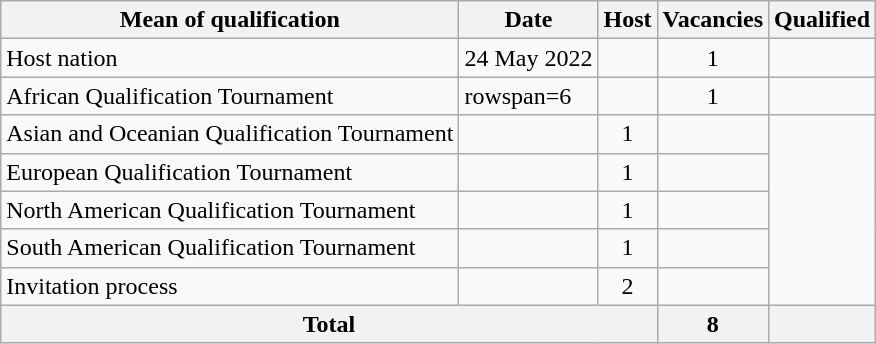<table class="wikitable">
<tr>
<th>Mean of qualification</th>
<th>Date</th>
<th>Host</th>
<th>Vacancies</th>
<th>Qualified</th>
</tr>
<tr>
<td>Host nation</td>
<td>24 May 2022</td>
<td></td>
<td style="text-align:center;">1</td>
<td></td>
</tr>
<tr>
<td>African Qualification Tournament</td>
<td>rowspan=6 </td>
<td></td>
<td style="text-align:center;">1</td>
<td></td>
</tr>
<tr>
<td>Asian and Oceanian Qualification Tournament</td>
<td></td>
<td style="text-align:center;">1</td>
<td></td>
</tr>
<tr>
<td>European Qualification Tournament</td>
<td></td>
<td style="text-align:center;">1</td>
<td></td>
</tr>
<tr>
<td>North American Qualification Tournament</td>
<td></td>
<td style="text-align:center;">1</td>
<td></td>
</tr>
<tr>
<td>South American Qualification Tournament</td>
<td></td>
<td style="text-align:center;">1</td>
<td></td>
</tr>
<tr>
<td>Invitation process</td>
<td></td>
<td style="text-align:center;">2</td>
<td></td>
</tr>
<tr>
<th colspan="3">Total</th>
<th>8</th>
<th></th>
</tr>
</table>
